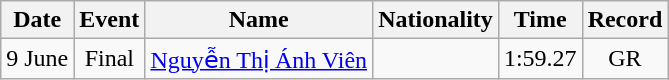<table class="wikitable" style="text-align:center;">
<tr>
<th>Date</th>
<th>Event</th>
<th>Name</th>
<th>Nationality</th>
<th>Time</th>
<th>Record</th>
</tr>
<tr>
<td>9 June</td>
<td>Final</td>
<td align=left><a href='#'>Nguyễn Thị Ánh Viên</a></td>
<td align=left></td>
<td>1:59.27</td>
<td align=center>GR</td>
</tr>
</table>
